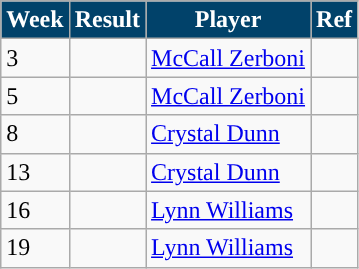<table class=wikitable>
<tr>
<th style="background:#01426A; color:white;">Week</th>
<th style="background:#01426A; color:white;">Result</th>
<th style="background:#01426A; color:white;">Player</th>
<th style="background:#01426A; color:white;">Ref</th>
</tr>
<tr>
<td>3</td>
<td></td>
<td> <a href='#'>McCall Zerboni</a></td>
<td></td>
</tr>
<tr>
<td>5</td>
<td></td>
<td> <a href='#'>McCall Zerboni</a></td>
<td></td>
</tr>
<tr>
<td>8</td>
<td></td>
<td> <a href='#'>Crystal Dunn</a></td>
<td></td>
</tr>
<tr>
<td>13</td>
<td></td>
<td> <a href='#'>Crystal Dunn</a></td>
<td></td>
</tr>
<tr>
<td>16</td>
<td></td>
<td> <a href='#'>Lynn Williams</a></td>
<td></td>
</tr>
<tr>
<td>19</td>
<td></td>
<td> <a href='#'>Lynn Williams</a></td>
<td></td>
</tr>
</table>
